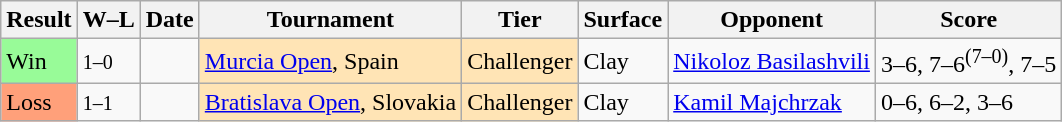<table class="sortable wikitable">
<tr>
<th>Result</th>
<th class="unsortable">W–L</th>
<th>Date</th>
<th>Tournament</th>
<th>Tier</th>
<th>Surface</th>
<th>Opponent</th>
<th class="unsortable">Score</th>
</tr>
<tr>
<td bgcolor=98fb98>Win</td>
<td><small>1–0</small></td>
<td><a href='#'></a></td>
<td style="background:moccasin;"><a href='#'>Murcia Open</a>, Spain</td>
<td style="background:moccasin;">Challenger</td>
<td>Clay</td>
<td> <a href='#'>Nikoloz Basilashvili</a></td>
<td>3–6, 7–6<sup>(7–0)</sup>, 7–5</td>
</tr>
<tr>
<td bgcolor=ffa07a>Loss</td>
<td><small>1–1</small></td>
<td><a href='#'></a></td>
<td style="background:moccasin;"><a href='#'>Bratislava Open</a>, Slovakia</td>
<td style="background:moccasin;">Challenger</td>
<td>Clay</td>
<td> <a href='#'>Kamil Majchrzak</a></td>
<td>0–6, 6–2, 3–6</td>
</tr>
</table>
